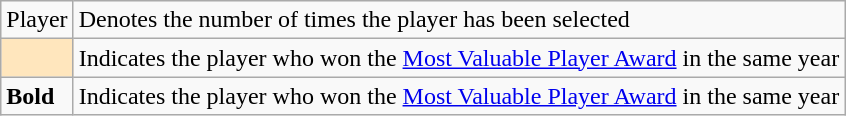<table class="wikitable">
<tr>
<td>Player </td>
<td>Denotes the number of times the player has been selected</td>
</tr>
<tr>
<td style="background:#FFE6BD;"></td>
<td>Indicates the player who won the <a href='#'>Most Valuable Player Award</a> in the same year</td>
</tr>
<tr>
<td><strong>Bold</strong></td>
<td>Indicates the player who won the <a href='#'>Most Valuable Player Award</a> in the same year</td>
</tr>
</table>
